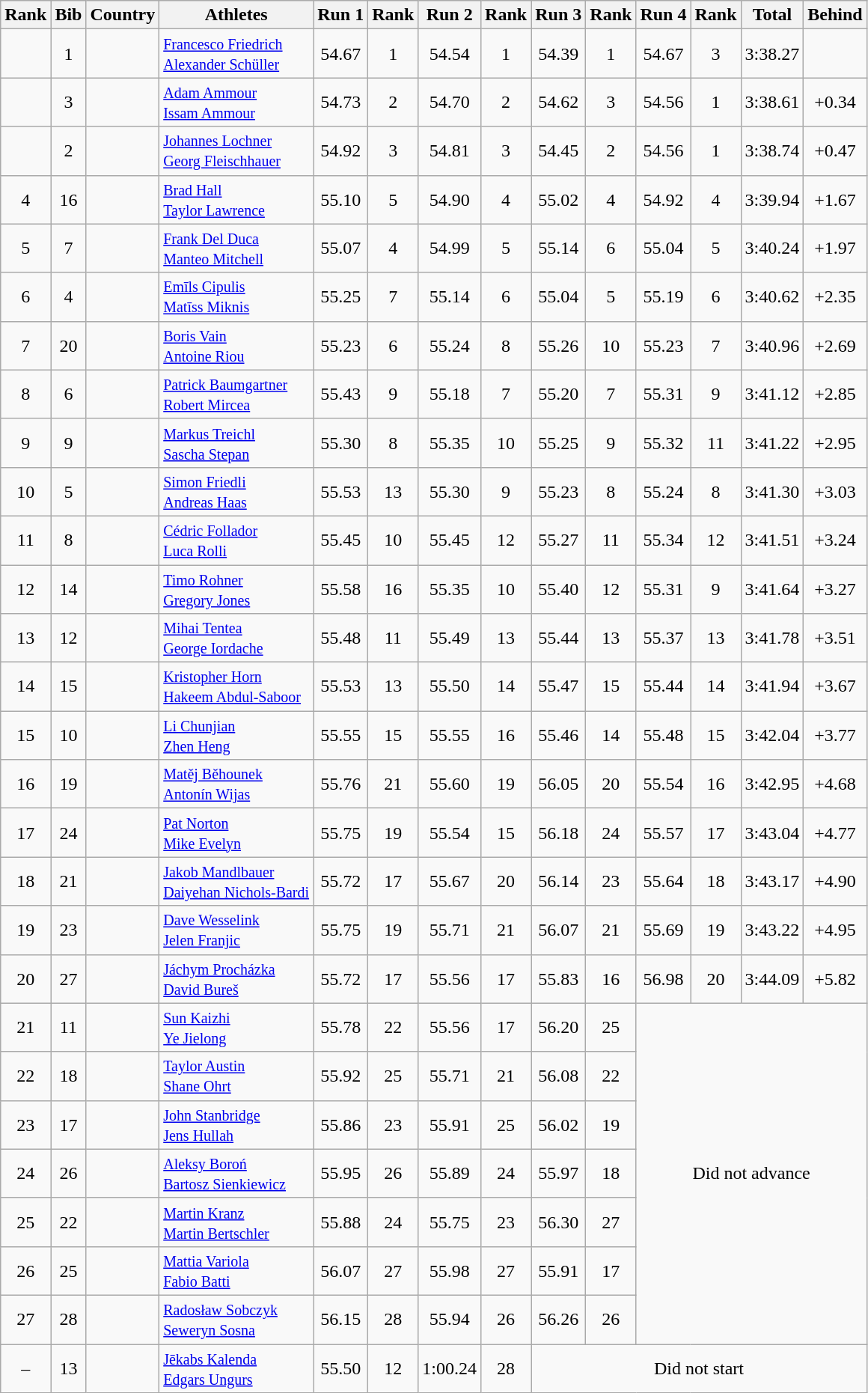<table class="wikitable sortable" style="text-align:center">
<tr>
<th>Rank</th>
<th>Bib</th>
<th>Country</th>
<th>Athletes</th>
<th>Run 1</th>
<th>Rank</th>
<th>Run 2</th>
<th>Rank</th>
<th>Run 3</th>
<th>Rank</th>
<th>Run 4</th>
<th>Rank</th>
<th>Total</th>
<th>Behind</th>
</tr>
<tr>
<td></td>
<td>1</td>
<td align=left></td>
<td align=left><small><a href='#'>Francesco Friedrich</a><br><a href='#'>Alexander Schüller</a></small></td>
<td>54.67</td>
<td>1</td>
<td>54.54</td>
<td>1</td>
<td>54.39</td>
<td>1</td>
<td>54.67</td>
<td>3</td>
<td>3:38.27</td>
<td></td>
</tr>
<tr>
<td></td>
<td>3</td>
<td align=left></td>
<td align=left><small><a href='#'>Adam Ammour</a><br><a href='#'>Issam Ammour</a></small></td>
<td>54.73</td>
<td>2</td>
<td>54.70</td>
<td>2</td>
<td>54.62</td>
<td>3</td>
<td>54.56</td>
<td>1</td>
<td>3:38.61</td>
<td>+0.34</td>
</tr>
<tr>
<td></td>
<td>2</td>
<td align=left></td>
<td align=left><small><a href='#'>Johannes Lochner</a><br><a href='#'>Georg Fleischhauer</a></small></td>
<td>54.92</td>
<td>3</td>
<td>54.81</td>
<td>3</td>
<td>54.45</td>
<td>2</td>
<td>54.56</td>
<td>1</td>
<td>3:38.74</td>
<td>+0.47</td>
</tr>
<tr>
<td>4</td>
<td>16</td>
<td align=left></td>
<td align=left><small><a href='#'>Brad Hall</a><br><a href='#'>Taylor Lawrence</a></small></td>
<td>55.10</td>
<td>5</td>
<td>54.90</td>
<td>4</td>
<td>55.02</td>
<td>4</td>
<td>54.92</td>
<td>4</td>
<td>3:39.94</td>
<td>+1.67</td>
</tr>
<tr>
<td>5</td>
<td>7</td>
<td align=left></td>
<td align=left><small><a href='#'>Frank Del Duca</a><br><a href='#'>Manteo Mitchell</a></small></td>
<td>55.07</td>
<td>4</td>
<td>54.99</td>
<td>5</td>
<td>55.14</td>
<td>6</td>
<td>55.04</td>
<td>5</td>
<td>3:40.24</td>
<td>+1.97</td>
</tr>
<tr>
<td>6</td>
<td>4</td>
<td align=left></td>
<td align=left><small><a href='#'>Emīls Cipulis</a><br><a href='#'>Matīss Miknis</a></small></td>
<td>55.25</td>
<td>7</td>
<td>55.14</td>
<td>6</td>
<td>55.04</td>
<td>5</td>
<td>55.19</td>
<td>6</td>
<td>3:40.62</td>
<td>+2.35</td>
</tr>
<tr>
<td>7</td>
<td>20</td>
<td align=left></td>
<td align=left><small><a href='#'>Boris Vain</a><br><a href='#'>Antoine Riou</a></small></td>
<td>55.23</td>
<td>6</td>
<td>55.24</td>
<td>8</td>
<td>55.26</td>
<td>10</td>
<td>55.23</td>
<td>7</td>
<td>3:40.96</td>
<td>+2.69</td>
</tr>
<tr>
<td>8</td>
<td>6</td>
<td align=left></td>
<td align=left><small><a href='#'>Patrick Baumgartner</a><br><a href='#'>Robert Mircea</a></small></td>
<td>55.43</td>
<td>9</td>
<td>55.18</td>
<td>7</td>
<td>55.20</td>
<td>7</td>
<td>55.31</td>
<td>9</td>
<td>3:41.12</td>
<td>+2.85</td>
</tr>
<tr>
<td>9</td>
<td>9</td>
<td align=left></td>
<td align=left><small><a href='#'>Markus Treichl</a><br><a href='#'>Sascha Stepan</a></small></td>
<td>55.30</td>
<td>8</td>
<td>55.35</td>
<td>10</td>
<td>55.25</td>
<td>9</td>
<td>55.32</td>
<td>11</td>
<td>3:41.22</td>
<td>+2.95</td>
</tr>
<tr>
<td>10</td>
<td>5</td>
<td align=left></td>
<td align=left><small><a href='#'>Simon Friedli</a><br><a href='#'>Andreas Haas</a></small></td>
<td>55.53</td>
<td>13</td>
<td>55.30</td>
<td>9</td>
<td>55.23</td>
<td>8</td>
<td>55.24</td>
<td>8</td>
<td>3:41.30</td>
<td>+3.03</td>
</tr>
<tr>
<td>11</td>
<td>8</td>
<td align=left></td>
<td align=left><small><a href='#'>Cédric Follador</a><br><a href='#'>Luca Rolli</a></small></td>
<td>55.45</td>
<td>10</td>
<td>55.45</td>
<td>12</td>
<td>55.27</td>
<td>11</td>
<td>55.34</td>
<td>12</td>
<td>3:41.51</td>
<td>+3.24</td>
</tr>
<tr>
<td>12</td>
<td>14</td>
<td align=left></td>
<td align=left><small><a href='#'>Timo Rohner</a><br><a href='#'>Gregory Jones</a></small></td>
<td>55.58</td>
<td>16</td>
<td>55.35</td>
<td>10</td>
<td>55.40</td>
<td>12</td>
<td>55.31</td>
<td>9</td>
<td>3:41.64</td>
<td>+3.27</td>
</tr>
<tr>
<td>13</td>
<td>12</td>
<td align=left></td>
<td align=left><small><a href='#'>Mihai Tentea</a><br><a href='#'>George Iordache</a></small></td>
<td>55.48</td>
<td>11</td>
<td>55.49</td>
<td>13</td>
<td>55.44</td>
<td>13</td>
<td>55.37</td>
<td>13</td>
<td>3:41.78</td>
<td>+3.51</td>
</tr>
<tr>
<td>14</td>
<td>15</td>
<td align=left></td>
<td align=left><small><a href='#'>Kristopher Horn</a><br><a href='#'>Hakeem Abdul-Saboor</a></small></td>
<td>55.53</td>
<td>13</td>
<td>55.50</td>
<td>14</td>
<td>55.47</td>
<td>15</td>
<td>55.44</td>
<td>14</td>
<td>3:41.94</td>
<td>+3.67</td>
</tr>
<tr>
<td>15</td>
<td>10</td>
<td align=left></td>
<td align=left><small><a href='#'>Li Chunjian</a><br><a href='#'>Zhen Heng</a></small></td>
<td>55.55</td>
<td>15</td>
<td>55.55</td>
<td>16</td>
<td>55.46</td>
<td>14</td>
<td>55.48</td>
<td>15</td>
<td>3:42.04</td>
<td>+3.77</td>
</tr>
<tr>
<td>16</td>
<td>19</td>
<td align=left></td>
<td align=left><small><a href='#'>Matěj Běhounek</a><br><a href='#'>Antonín Wijas</a></small></td>
<td>55.76</td>
<td>21</td>
<td>55.60</td>
<td>19</td>
<td>56.05</td>
<td>20</td>
<td>55.54</td>
<td>16</td>
<td>3:42.95</td>
<td>+4.68</td>
</tr>
<tr>
<td>17</td>
<td>24</td>
<td align=left></td>
<td align=left><small><a href='#'>Pat Norton</a><br><a href='#'>Mike Evelyn</a></small></td>
<td>55.75</td>
<td>19</td>
<td>55.54</td>
<td>15</td>
<td>56.18</td>
<td>24</td>
<td>55.57</td>
<td>17</td>
<td>3:43.04</td>
<td>+4.77</td>
</tr>
<tr>
<td>18</td>
<td>21</td>
<td align=left></td>
<td align=left><small><a href='#'>Jakob Mandlbauer</a><br><a href='#'>Daiyehan Nichols-Bardi</a></small></td>
<td>55.72</td>
<td>17</td>
<td>55.67</td>
<td>20</td>
<td>56.14</td>
<td>23</td>
<td>55.64</td>
<td>18</td>
<td>3:43.17</td>
<td>+4.90</td>
</tr>
<tr>
<td>19</td>
<td>23</td>
<td align=left></td>
<td align=left><small><a href='#'>Dave Wesselink</a><br><a href='#'>Jelen Franjic</a></small></td>
<td>55.75</td>
<td>19</td>
<td>55.71</td>
<td>21</td>
<td>56.07</td>
<td>21</td>
<td>55.69</td>
<td>19</td>
<td>3:43.22</td>
<td>+4.95</td>
</tr>
<tr>
<td>20</td>
<td>27</td>
<td align=left></td>
<td align=left><small><a href='#'>Jáchym Procházka</a><br><a href='#'>David Bureš</a></small></td>
<td>55.72</td>
<td>17</td>
<td>55.56</td>
<td>17</td>
<td>55.83</td>
<td>16</td>
<td>56.98</td>
<td>20</td>
<td>3:44.09</td>
<td>+5.82</td>
</tr>
<tr>
<td>21</td>
<td>11</td>
<td align=left></td>
<td align=left><small><a href='#'>Sun Kaizhi</a><br><a href='#'>Ye Jielong</a></small></td>
<td>55.78</td>
<td>22</td>
<td>55.56</td>
<td>17</td>
<td>56.20</td>
<td>25</td>
<td rowspan=7 colspan=4 data-sort-value=57>Did not advance</td>
</tr>
<tr>
<td>22</td>
<td>18</td>
<td align=left></td>
<td align=left><small><a href='#'>Taylor Austin</a><br><a href='#'>Shane Ohrt</a></small></td>
<td>55.92</td>
<td>25</td>
<td>55.71</td>
<td>21</td>
<td>56.08</td>
<td>22</td>
</tr>
<tr>
<td>23</td>
<td>17</td>
<td align=left></td>
<td align=left><small><a href='#'>John Stanbridge</a><br><a href='#'>Jens Hullah</a></small></td>
<td>55.86</td>
<td>23</td>
<td>55.91</td>
<td>25</td>
<td>56.02</td>
<td>19</td>
</tr>
<tr>
<td>24</td>
<td>26</td>
<td align=left></td>
<td align=left><small><a href='#'>Aleksy Boroń</a><br><a href='#'>Bartosz Sienkiewicz</a></small></td>
<td>55.95</td>
<td>26</td>
<td>55.89</td>
<td>24</td>
<td>55.97</td>
<td>18</td>
</tr>
<tr>
<td>25</td>
<td>22</td>
<td align=left></td>
<td align=left><small><a href='#'>Martin Kranz</a><br><a href='#'>Martin Bertschler</a></small></td>
<td>55.88</td>
<td>24</td>
<td>55.75</td>
<td>23</td>
<td>56.30</td>
<td>27</td>
</tr>
<tr>
<td>26</td>
<td>25</td>
<td align=left></td>
<td align=left><small><a href='#'>Mattia Variola</a><br><a href='#'>Fabio Batti</a></small></td>
<td>56.07</td>
<td>27</td>
<td>55.98</td>
<td>27</td>
<td>55.91</td>
<td>17</td>
</tr>
<tr>
<td>27</td>
<td>28</td>
<td align=left></td>
<td align=left><small><a href='#'>Radosław Sobczyk</a><br><a href='#'>Seweryn Sosna</a></small></td>
<td>56.15</td>
<td>28</td>
<td>55.94</td>
<td>26</td>
<td>56.26</td>
<td>26</td>
</tr>
<tr>
<td data-sort-value=28>–</td>
<td>13</td>
<td align=left></td>
<td align=left><small><a href='#'>Jēkabs Kalenda</a><br><a href='#'>Edgars Ungurs</a></small></td>
<td>55.50</td>
<td>12</td>
<td data-sort-value=60.24>1:00.24</td>
<td>28</td>
<td colspan=6 data-sort-value=58>Did not start</td>
</tr>
</table>
